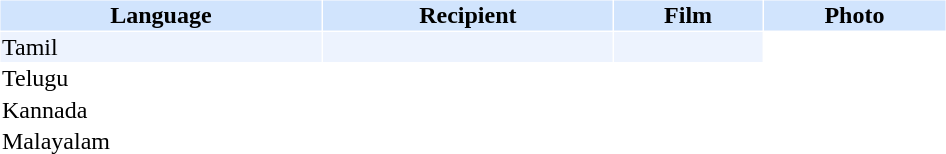<table cellspacing="1" cellpadding="1" border="0" style="width:50%;">
<tr style="background:#d1e4fd;">
<th>Language</th>
<th>Recipient</th>
<th>Film</th>
<th>Photo</th>
</tr>
<tr style="background:#edf3fe;">
<td>Tamil</td>
<td></td>
<td></td>
</tr>
<tr>
<td>Telugu</td>
<td></td>
<td></td>
</tr>
<tr>
<td>Kannada</td>
<td></td>
<td></td>
</tr>
<tr>
<td>Malayalam</td>
<td></td>
<td></td>
</tr>
</table>
